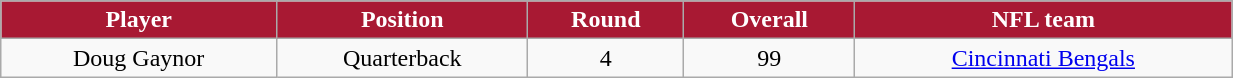<table class="wikitable" width="65%">
<tr align="center" style="background:#A81933;color:#FFFFFF;">
<td><strong>Player</strong></td>
<td><strong>Position</strong></td>
<td><strong>Round</strong></td>
<td><strong>Overall</strong></td>
<td><strong>NFL team</strong></td>
</tr>
<tr align="center" bgcolor="">
<td>Doug Gaynor</td>
<td>Quarterback</td>
<td>4</td>
<td>99</td>
<td><a href='#'>Cincinnati Bengals</a></td>
</tr>
</table>
